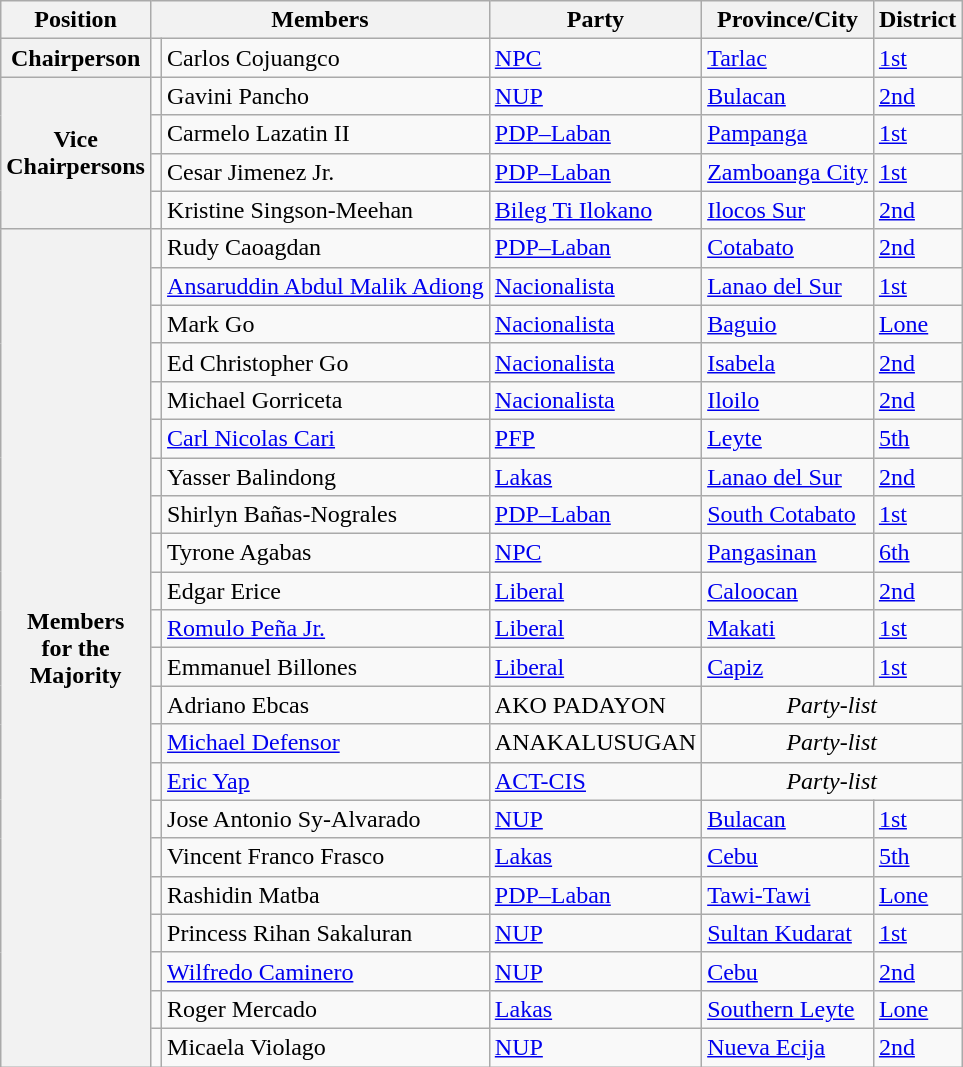<table class="wikitable" style="font-size: 100%;">
<tr>
<th>Position</th>
<th colspan="2">Members</th>
<th>Party</th>
<th>Province/City</th>
<th>District</th>
</tr>
<tr>
<th>Chairperson</th>
<td></td>
<td>Carlos Cojuangco</td>
<td><a href='#'>NPC</a></td>
<td><a href='#'>Tarlac</a></td>
<td><a href='#'>1st</a></td>
</tr>
<tr>
<th rowspan="4">Vice<br>Chairpersons</th>
<td></td>
<td>Gavini Pancho</td>
<td><a href='#'>NUP</a></td>
<td><a href='#'>Bulacan</a></td>
<td><a href='#'>2nd</a></td>
</tr>
<tr>
<td></td>
<td>Carmelo Lazatin II</td>
<td><a href='#'>PDP–Laban</a></td>
<td><a href='#'>Pampanga</a></td>
<td><a href='#'>1st</a></td>
</tr>
<tr>
<td></td>
<td>Cesar Jimenez Jr.</td>
<td><a href='#'>PDP–Laban</a></td>
<td><a href='#'>Zamboanga City</a></td>
<td><a href='#'>1st</a></td>
</tr>
<tr>
<td></td>
<td>Kristine Singson-Meehan</td>
<td><a href='#'>Bileg Ti Ilokano</a></td>
<td><a href='#'>Ilocos Sur</a></td>
<td><a href='#'>2nd</a></td>
</tr>
<tr>
<th rowspan="22">Members<br>for the<br>Majority</th>
<td></td>
<td>Rudy Caoagdan</td>
<td><a href='#'>PDP–Laban</a></td>
<td><a href='#'>Cotabato</a></td>
<td><a href='#'>2nd</a></td>
</tr>
<tr>
<td></td>
<td><a href='#'>Ansaruddin Abdul Malik Adiong</a></td>
<td><a href='#'>Nacionalista</a></td>
<td><a href='#'>Lanao del Sur</a></td>
<td><a href='#'>1st</a></td>
</tr>
<tr>
<td></td>
<td>Mark Go</td>
<td><a href='#'>Nacionalista</a></td>
<td><a href='#'>Baguio</a></td>
<td><a href='#'>Lone</a></td>
</tr>
<tr>
<td></td>
<td>Ed Christopher Go</td>
<td><a href='#'>Nacionalista</a></td>
<td><a href='#'>Isabela</a></td>
<td><a href='#'>2nd</a></td>
</tr>
<tr>
<td></td>
<td>Michael Gorriceta</td>
<td><a href='#'>Nacionalista</a></td>
<td><a href='#'>Iloilo</a></td>
<td><a href='#'>2nd</a></td>
</tr>
<tr>
<td></td>
<td><a href='#'>Carl Nicolas Cari</a></td>
<td><a href='#'>PFP</a></td>
<td><a href='#'>Leyte</a></td>
<td><a href='#'>5th</a></td>
</tr>
<tr>
<td></td>
<td>Yasser Balindong</td>
<td><a href='#'>Lakas</a></td>
<td><a href='#'>Lanao del Sur</a></td>
<td><a href='#'>2nd</a></td>
</tr>
<tr>
<td></td>
<td>Shirlyn Bañas-Nograles</td>
<td><a href='#'>PDP–Laban</a></td>
<td><a href='#'>South Cotabato</a></td>
<td><a href='#'>1st</a></td>
</tr>
<tr>
<td></td>
<td>Tyrone Agabas</td>
<td><a href='#'>NPC</a></td>
<td><a href='#'>Pangasinan</a></td>
<td><a href='#'>6th</a></td>
</tr>
<tr>
<td></td>
<td>Edgar Erice</td>
<td><a href='#'>Liberal</a></td>
<td><a href='#'>Caloocan</a></td>
<td><a href='#'>2nd</a></td>
</tr>
<tr>
<td></td>
<td><a href='#'>Romulo Peña Jr.</a></td>
<td><a href='#'>Liberal</a></td>
<td><a href='#'>Makati</a></td>
<td><a href='#'>1st</a></td>
</tr>
<tr>
<td></td>
<td>Emmanuel Billones</td>
<td><a href='#'>Liberal</a></td>
<td><a href='#'>Capiz</a></td>
<td><a href='#'>1st</a></td>
</tr>
<tr>
<td></td>
<td>Adriano Ebcas</td>
<td>AKO PADAYON</td>
<td align="center" colspan="2"><em>Party-list</em></td>
</tr>
<tr>
<td></td>
<td><a href='#'>Michael Defensor</a></td>
<td>ANAKALUSUGAN</td>
<td align="center" colspan="2"><em>Party-list</em></td>
</tr>
<tr>
<td></td>
<td><a href='#'>Eric Yap</a></td>
<td><a href='#'>ACT-CIS</a></td>
<td align="center" colspan="2"><em>Party-list</em></td>
</tr>
<tr>
<td></td>
<td>Jose Antonio Sy-Alvarado</td>
<td><a href='#'>NUP</a></td>
<td><a href='#'>Bulacan</a></td>
<td><a href='#'>1st</a></td>
</tr>
<tr>
<td></td>
<td>Vincent Franco Frasco</td>
<td><a href='#'>Lakas</a></td>
<td><a href='#'>Cebu</a></td>
<td><a href='#'>5th</a></td>
</tr>
<tr>
<td></td>
<td>Rashidin Matba</td>
<td><a href='#'>PDP–Laban</a></td>
<td><a href='#'>Tawi-Tawi</a></td>
<td><a href='#'>Lone</a></td>
</tr>
<tr>
<td></td>
<td>Princess Rihan Sakaluran</td>
<td><a href='#'>NUP</a></td>
<td><a href='#'>Sultan Kudarat</a></td>
<td><a href='#'>1st</a></td>
</tr>
<tr>
<td></td>
<td><a href='#'>Wilfredo Caminero</a></td>
<td><a href='#'>NUP</a></td>
<td><a href='#'>Cebu</a></td>
<td><a href='#'>2nd</a></td>
</tr>
<tr>
<td></td>
<td>Roger Mercado</td>
<td><a href='#'>Lakas</a></td>
<td><a href='#'>Southern Leyte</a></td>
<td><a href='#'>Lone</a></td>
</tr>
<tr>
<td></td>
<td>Micaela Violago</td>
<td><a href='#'>NUP</a></td>
<td><a href='#'>Nueva Ecija</a></td>
<td><a href='#'>2nd</a></td>
</tr>
</table>
